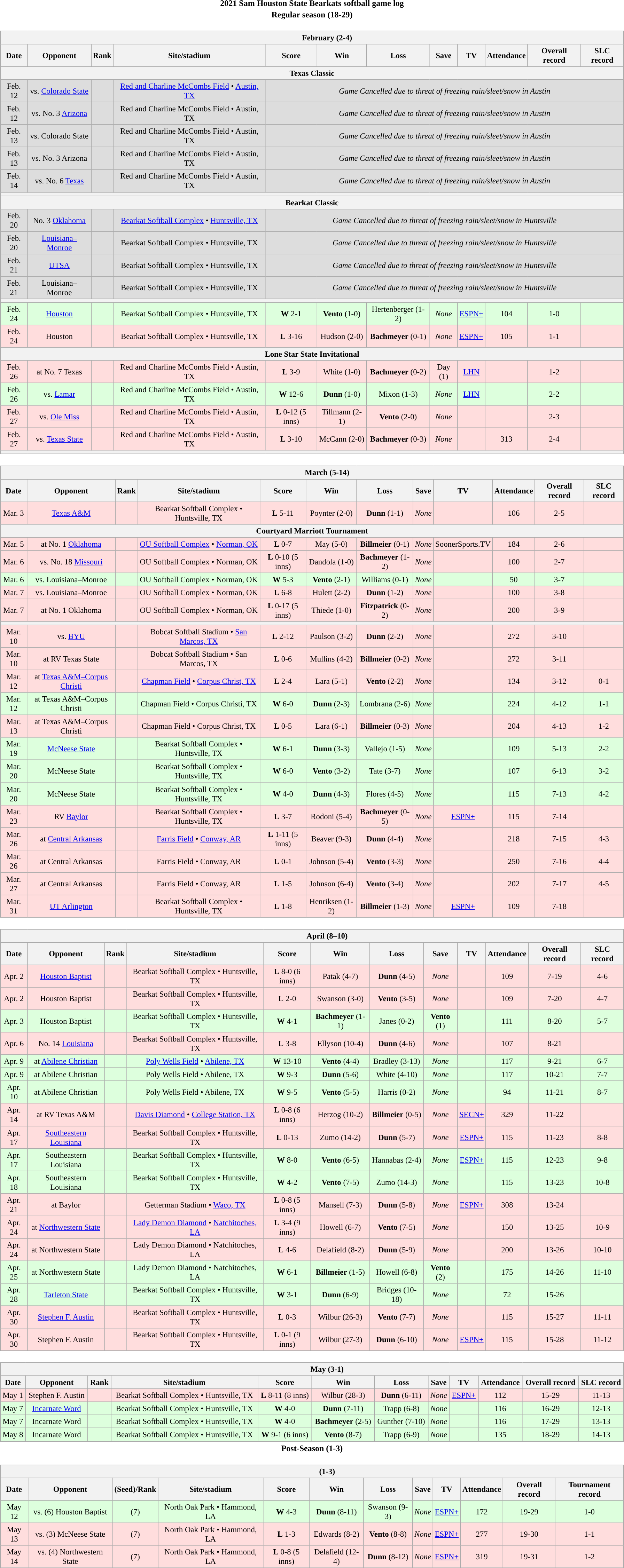<table class="toccolours" width=95% style="clear:both; margin:1.5em auto; text-align:center;">
<tr>
<th colspan=2>2021 Sam Houston State Bearkats softball game log</th>
</tr>
<tr>
<th colspan=2>Regular season (18-29)</th>
</tr>
<tr valign="top">
<td><br><table class="wikitable collapsible" style="margin:auto; width:100%; text-align:center; font-size:95%">
<tr>
<th colspan=12 style="padding-left:4em;">February (2-4)</th>
</tr>
<tr>
<th>Date</th>
<th>Opponent</th>
<th>Rank</th>
<th>Site/stadium</th>
<th>Score</th>
<th>Win</th>
<th>Loss</th>
<th>Save</th>
<th>TV</th>
<th>Attendance</th>
<th>Overall record</th>
<th>SLC record</th>
</tr>
<tr>
<th colspan=12>Texas Classic</th>
</tr>
<tr align="center" bgcolor=#dddddd>
<td>Feb. 12</td>
<td>vs. <a href='#'>Colorado State</a></td>
<td></td>
<td><a href='#'>Red and Charline McCombs Field</a> • <a href='#'>Austin, TX</a></td>
<td colspan=12><em>Game Cancelled due to threat of freezing rain/sleet/snow in Austin</em></td>
</tr>
<tr align="center" bgcolor=#dddddd>
<td>Feb. 12</td>
<td>vs. No. 3 <a href='#'>Arizona</a></td>
<td></td>
<td>Red and Charline McCombs Field • Austin, TX</td>
<td colspan=12><em>Game Cancelled due to threat of freezing rain/sleet/snow in Austin</em></td>
</tr>
<tr align="center" bgcolor=#dddddd>
<td>Feb. 13</td>
<td>vs. Colorado State</td>
<td></td>
<td>Red and Charline McCombs Field • Austin, TX</td>
<td colspan=12><em>Game Cancelled due to threat of freezing rain/sleet/snow in Austin</em></td>
</tr>
<tr align="center" bgcolor=#dddddd>
<td>Feb. 13</td>
<td>vs. No. 3 Arizona</td>
<td></td>
<td>Red and Charline McCombs Field • Austin, TX</td>
<td colspan=12><em>Game Cancelled due to threat of freezing rain/sleet/snow in Austin</em></td>
</tr>
<tr align="center" bgcolor=#dddddd>
<td>Feb. 14</td>
<td>vs. No. 6 <a href='#'>Texas</a></td>
<td></td>
<td>Red and Charline McCombs Field • Austin, TX</td>
<td colspan=12><em>Game Cancelled due to threat of freezing rain/sleet/snow in Austin</em></td>
</tr>
<tr>
<th colspan=12></th>
</tr>
<tr>
<th colspan=12>Bearkat Classic</th>
</tr>
<tr align="center" bgcolor=#dddddd>
<td>Feb. 20</td>
<td>No. 3 <a href='#'>Oklahoma</a></td>
<td></td>
<td><a href='#'>Bearkat Softball Complex</a> • <a href='#'>Huntsville, TX</a></td>
<td colspan=12><em>Game Cancelled due to threat of freezing rain/sleet/snow in Huntsville</em></td>
</tr>
<tr align="center" bgcolor=#dddddd>
<td>Feb. 20</td>
<td><a href='#'>Louisiana–Monroe</a></td>
<td></td>
<td>Bearkat Softball Complex • Huntsville, TX</td>
<td colspan=12><em>Game Cancelled due to threat of freezing rain/sleet/snow in Huntsville</em></td>
</tr>
<tr align="center" bgcolor=#dddddd>
<td>Feb. 21</td>
<td><a href='#'>UTSA</a></td>
<td></td>
<td>Bearkat Softball Complex • Huntsville, TX</td>
<td colspan=12><em>Game Cancelled due to threat of freezing rain/sleet/snow in Huntsville</em></td>
</tr>
<tr align="center" bgcolor=#dddddd>
<td>Feb. 21</td>
<td>Louisiana–Monroe</td>
<td></td>
<td>Bearkat Softball Complex • Huntsville, TX</td>
<td colspan=12><em>Game Cancelled due to threat of freezing rain/sleet/snow in Huntsville</em></td>
</tr>
<tr>
<th colspan=12></th>
</tr>
<tr align="center" bgcolor=#ddffdd>
<td>Feb. 24</td>
<td><a href='#'>Houston</a></td>
<td></td>
<td>Bearkat Softball Complex • Huntsville, TX</td>
<td><strong>W</strong> 2-1</td>
<td><strong>Vento</strong> (1-0)</td>
<td>Hertenberger (1-2)</td>
<td><em>None</em></td>
<td><a href='#'>ESPN+</a></td>
<td>104</td>
<td>1-0</td>
<td></td>
</tr>
<tr align="center" bgcolor=#ffdddd>
<td>Feb. 24</td>
<td>Houston</td>
<td></td>
<td>Bearkat Softball Complex • Huntsville, TX</td>
<td><strong>L</strong> 3-16</td>
<td>Hudson (2-0)</td>
<td><strong>Bachmeyer</strong> (0-1)</td>
<td><em>None</em></td>
<td><a href='#'>ESPN+</a></td>
<td>105</td>
<td>1-1</td>
<td></td>
</tr>
<tr>
<th colspan=12>Lone Star State Invitational</th>
</tr>
<tr align="center" bgcolor=#ffdddd>
<td>Feb. 26</td>
<td>at No. 7 Texas</td>
<td></td>
<td>Red and Charline McCombs Field • Austin, TX</td>
<td><strong>L</strong> 3-9</td>
<td>White (1-0)</td>
<td><strong>Bachmeyer</strong> (0-2)</td>
<td>Day (1)</td>
<td><a href='#'>LHN</a></td>
<td></td>
<td>1-2</td>
<td></td>
</tr>
<tr align="center" bgcolor=#ddffdd>
<td>Feb. 26</td>
<td>vs. <a href='#'>Lamar</a></td>
<td></td>
<td>Red and Charline McCombs Field • Austin, TX</td>
<td><strong>W</strong> 12-6</td>
<td><strong>Dunn</strong> (1-0)</td>
<td>Mixon (1-3)</td>
<td><em>None</em></td>
<td><a href='#'>LHN</a></td>
<td></td>
<td>2-2</td>
<td></td>
</tr>
<tr align="center" bgcolor=#ffdddd>
<td>Feb. 27</td>
<td>vs. <a href='#'>Ole Miss</a></td>
<td></td>
<td>Red and Charline McCombs Field • Austin, TX</td>
<td><strong>L</strong> 0-12 (5 inns)</td>
<td>Tillmann (2-1)</td>
<td><strong>Vento</strong> (2-0)</td>
<td><em>None</em></td>
<td></td>
<td></td>
<td>2-3</td>
<td></td>
</tr>
<tr align="center" bgcolor=#ffdddd>
<td>Feb. 27</td>
<td>vs. <a href='#'>Texas State</a></td>
<td></td>
<td>Red and Charline McCombs Field • Austin, TX</td>
<td><strong>L</strong> 3-10</td>
<td>McCann (2-0)</td>
<td><strong>Bachmeyer</strong> (0-3)</td>
<td><em>None</em></td>
<td></td>
<td>313</td>
<td>2-4</td>
<td></td>
</tr>
<tr>
<th colspan=12></th>
</tr>
</table>
</td>
</tr>
<tr>
<td><br><table class="wikitable collapsible " style="margin:auto; width:100%; text-align:center; font-size:95%">
<tr>
<th colspan=12 style="padding-left:4em;">March (5-14)</th>
</tr>
<tr>
<th>Date</th>
<th>Opponent</th>
<th>Rank</th>
<th>Site/stadium</th>
<th>Score</th>
<th>Win</th>
<th>Loss</th>
<th>Save</th>
<th>TV</th>
<th>Attendance</th>
<th>Overall record</th>
<th>SLC record</th>
</tr>
<tr align="center" bgcolor=#ffdddd>
<td>Mar. 3</td>
<td><a href='#'>Texas A&M</a></td>
<td></td>
<td>Bearkat Softball Complex • Huntsville, TX</td>
<td><strong>L</strong> 5-11</td>
<td>Poynter (2-0)</td>
<td><strong>Dunn</strong> (1-1)</td>
<td><em>None</em></td>
<td></td>
<td>106</td>
<td>2-5</td>
<td></td>
</tr>
<tr>
<th colspan=12>Courtyard Marriott Tournament</th>
</tr>
<tr align="center" bgcolor=#ffdddd>
<td>Mar. 5</td>
<td>at No. 1 <a href='#'>Oklahoma</a></td>
<td></td>
<td><a href='#'>OU Softball Complex</a> • <a href='#'>Norman, OK</a></td>
<td><strong>L</strong> 0-7</td>
<td>May (5-0)</td>
<td><strong>Billmeier</strong> (0-1)</td>
<td><em>None</em></td>
<td>SoonerSports.TV</td>
<td>184</td>
<td>2-6</td>
<td></td>
</tr>
<tr align="center" bgcolor=#ffdddd>
<td>Mar. 6</td>
<td>vs. No. 18 <a href='#'>Missouri</a></td>
<td></td>
<td>OU Softball Complex • Norman, OK</td>
<td><strong>L</strong> 0-10 (5 inns)</td>
<td>Dandola (1-0)</td>
<td><strong>Bachmeyer</strong> (1-2)</td>
<td><em>None</em></td>
<td></td>
<td>100</td>
<td>2-7</td>
<td></td>
</tr>
<tr align="center" bgcolor=#ddffdd>
<td>Mar. 6</td>
<td>vs. Louisiana–Monroe</td>
<td></td>
<td>OU Softball Complex • Norman, OK</td>
<td><strong>W</strong> 5-3</td>
<td><strong>Vento</strong> (2-1)</td>
<td>Williams (0-1)</td>
<td><em>None</em></td>
<td></td>
<td>50</td>
<td>3-7</td>
<td></td>
</tr>
<tr align="center" bgcolor=#ffdddd>
<td>Mar. 7</td>
<td>vs. Louisiana–Monroe</td>
<td></td>
<td>OU Softball Complex • Norman, OK</td>
<td><strong>L</strong> 6-8</td>
<td>Hulett (2-2)</td>
<td><strong>Dunn</strong> (1-2)</td>
<td><em>None</em></td>
<td></td>
<td>100</td>
<td>3-8</td>
<td></td>
</tr>
<tr align="center" bgcolor=#ffdddd>
<td>Mar. 7</td>
<td>at No. 1 Oklahoma</td>
<td></td>
<td>OU Softball Complex • Norman, OK</td>
<td><strong>L</strong> 0-17 (5 inns)</td>
<td>Thiede (1-0)</td>
<td><strong>Fitzpatrick</strong> (0-2)</td>
<td><em>None</em></td>
<td></td>
<td>200</td>
<td>3-9</td>
<td></td>
</tr>
<tr>
<th colspan=12></th>
</tr>
<tr align="center" bgcolor=#ffdddd>
<td>Mar. 10</td>
<td>vs. <a href='#'>BYU</a></td>
<td></td>
<td>Bobcat Softball Stadium • <a href='#'>San Marcos, TX</a></td>
<td><strong>L</strong> 2-12</td>
<td>Paulson (3-2)</td>
<td><strong>Dunn</strong> (2-2)</td>
<td><em>None</em></td>
<td></td>
<td>272</td>
<td>3-10</td>
<td></td>
</tr>
<tr align="center" bgcolor=#ffdddd>
<td>Mar. 10</td>
<td>at RV Texas State</td>
<td></td>
<td>Bobcat Softball Stadium • San Marcos, TX</td>
<td><strong>L</strong> 0-6</td>
<td>Mullins (4-2)</td>
<td><strong>Billmeier</strong> (0-2)</td>
<td><em>None</em></td>
<td></td>
<td>272</td>
<td>3-11</td>
<td></td>
</tr>
<tr align="center" bgcolor=#ffdddd>
<td>Mar. 12</td>
<td>at <a href='#'>Texas A&M–Corpus Christi</a></td>
<td></td>
<td><a href='#'>Chapman Field</a> • <a href='#'>Corpus Christ, TX</a></td>
<td><strong>L</strong> 2-4</td>
<td>Lara (5-1)</td>
<td><strong>Vento</strong> (2-2)</td>
<td><em>None</em></td>
<td></td>
<td>134</td>
<td>3-12</td>
<td>0-1</td>
</tr>
<tr align="center" bgcolor=#ddffdd>
<td>Mar. 12</td>
<td>at Texas A&M–Corpus Christi</td>
<td></td>
<td>Chapman Field • Corpus Christi, TX</td>
<td><strong>W</strong> 6-0</td>
<td><strong>Dunn</strong> (2-3)</td>
<td>Lombrana (2-6)</td>
<td><em>None</em></td>
<td></td>
<td>224</td>
<td>4-12</td>
<td>1-1</td>
</tr>
<tr align="center" bgcolor=#ffdddd>
<td>Mar. 13</td>
<td>at Texas A&M–Corpus Christi</td>
<td></td>
<td>Chapman Field • Corpus Christ, TX</td>
<td><strong>L</strong> 0-5</td>
<td>Lara (6-1)</td>
<td><strong>Billmeier</strong> (0-3)</td>
<td><em>None</em></td>
<td></td>
<td>204</td>
<td>4-13</td>
<td>1-2</td>
</tr>
<tr align="center" bgcolor=#ddffdd>
<td>Mar. 19</td>
<td><a href='#'>McNeese State</a></td>
<td></td>
<td>Bearkat Softball Complex • Huntsville, TX</td>
<td><strong>W</strong> 6-1</td>
<td><strong>Dunn</strong> (3-3)</td>
<td>Vallejo (1-5)</td>
<td><em>None</em></td>
<td></td>
<td>109</td>
<td>5-13</td>
<td>2-2</td>
</tr>
<tr align="center" bgcolor=#ddffdd>
<td>Mar. 20</td>
<td>McNeese State</td>
<td></td>
<td>Bearkat Softball Complex • Huntsville, TX</td>
<td><strong>W</strong> 6-0</td>
<td><strong>Vento</strong> (3-2)</td>
<td>Tate (3-7)</td>
<td><em>None</em></td>
<td></td>
<td>107</td>
<td>6-13</td>
<td>3-2</td>
</tr>
<tr align="center" bgcolor=#ddffdd>
<td>Mar. 20</td>
<td>McNeese State</td>
<td></td>
<td>Bearkat Softball Complex • Huntsville, TX</td>
<td><strong>W</strong> 4-0</td>
<td><strong>Dunn</strong> (4-3)</td>
<td>Flores (4-5)</td>
<td><em>None</em></td>
<td></td>
<td>115</td>
<td>7-13</td>
<td>4-2</td>
</tr>
<tr align="center" bgcolor=#ffdddd>
<td>Mar. 23</td>
<td>RV <a href='#'>Baylor</a></td>
<td></td>
<td>Bearkat Softball Complex • Huntsville, TX</td>
<td><strong>L</strong> 3-7</td>
<td>Rodoni (5-4)</td>
<td><strong>Bachmeyer</strong> (0-5)</td>
<td><em>None</em></td>
<td><a href='#'>ESPN+</a></td>
<td>115</td>
<td>7-14</td>
<td></td>
</tr>
<tr align="center" bgcolor=#ffdddd>
<td>Mar. 26</td>
<td>at <a href='#'>Central Arkansas</a></td>
<td></td>
<td><a href='#'>Farris Field</a> • <a href='#'>Conway, AR</a></td>
<td><strong>L</strong> 1-11 (5 inns)</td>
<td>Beaver (9-3)</td>
<td><strong>Dunn</strong> (4-4)</td>
<td><em>None</em></td>
<td></td>
<td>218</td>
<td>7-15</td>
<td>4-3</td>
</tr>
<tr align="center" bgcolor=#ffdddd>
<td>Mar. 26</td>
<td>at Central Arkansas</td>
<td></td>
<td>Farris Field • Conway, AR</td>
<td><strong>L</strong> 0-1</td>
<td>Johnson (5-4)</td>
<td><strong>Vento</strong> (3-3)</td>
<td><em>None</em></td>
<td></td>
<td>250</td>
<td>7-16</td>
<td>4-4</td>
</tr>
<tr align="center" bgcolor=#ffdddd>
<td>Mar. 27</td>
<td>at Central Arkansas</td>
<td></td>
<td>Farris Field • Conway, AR</td>
<td><strong>L</strong> 1-5</td>
<td>Johnson (6-4)</td>
<td><strong>Vento</strong> (3-4)</td>
<td><em>None</em></td>
<td></td>
<td>202</td>
<td>7-17</td>
<td>4-5</td>
</tr>
<tr align="center" bgcolor=#ffdddd>
<td>Mar. 31</td>
<td><a href='#'>UT Arlington</a></td>
<td></td>
<td>Bearkat Softball Complex • Huntsville, TX</td>
<td><strong>L</strong> 1-8</td>
<td>Henriksen (1-2)</td>
<td><strong>Billmeier</strong> (1-3)</td>
<td><em>None</em></td>
<td><a href='#'>ESPN+</a></td>
<td>109</td>
<td>7-18</td>
<td></td>
</tr>
</table>
</td>
</tr>
<tr>
<td><br><table class="wikitable collapsible " style="margin:auto; width:100%; text-align:center; font-size:95%">
<tr>
<th colspan=12 style="padding-left:4em;">April (8–10)</th>
</tr>
<tr>
<th>Date</th>
<th>Opponent</th>
<th>Rank</th>
<th>Site/stadium</th>
<th>Score</th>
<th>Win</th>
<th>Loss</th>
<th>Save</th>
<th>TV</th>
<th>Attendance</th>
<th>Overall record</th>
<th>SLC record</th>
</tr>
<tr align="center" bgcolor=#ffdddd>
<td>Apr. 2</td>
<td><a href='#'>Houston Baptist</a></td>
<td></td>
<td>Bearkat Softball Complex • Huntsville, TX</td>
<td><strong>L</strong> 8-0 (6 inns)</td>
<td>Patak (4-7)</td>
<td><strong>Dunn</strong> (4-5)</td>
<td><em>None</em></td>
<td></td>
<td>109</td>
<td>7-19</td>
<td>4-6</td>
</tr>
<tr align="center" bgcolor=#ffdddd>
<td>Apr. 2</td>
<td>Houston Baptist</td>
<td></td>
<td>Bearkat Softball Complex • Huntsville, TX</td>
<td><strong>L</strong> 2-0</td>
<td>Swanson (3-0)</td>
<td><strong>Vento</strong> (3-5)</td>
<td><em>None</em></td>
<td></td>
<td>109</td>
<td>7-20</td>
<td>4-7</td>
</tr>
<tr align="center" bgcolor=#ddffdd>
<td>Apr. 3</td>
<td>Houston Baptist</td>
<td></td>
<td>Bearkat Softball Complex • Huntsville, TX</td>
<td><strong>W</strong> 4-1</td>
<td><strong>Bachmeyer</strong> (1-1)</td>
<td>Janes (0-2)</td>
<td><strong>Vento</strong> (1)</td>
<td></td>
<td>111</td>
<td>8-20</td>
<td>5-7</td>
</tr>
<tr align="center" bgcolor=#ffdddd>
<td>Apr. 6</td>
<td>No. 14 <a href='#'>Louisiana</a></td>
<td></td>
<td>Bearkat Softball Complex • Huntsville, TX</td>
<td><strong>L</strong> 3-8</td>
<td>Ellyson (10-4)</td>
<td><strong>Dunn</strong> (4-6)</td>
<td><em>None</em></td>
<td></td>
<td>107</td>
<td>8-21</td>
<td></td>
</tr>
<tr align="center" bgcolor=#ddffdd>
<td>Apr. 9</td>
<td>at <a href='#'>Abilene Christian</a></td>
<td></td>
<td><a href='#'>Poly Wells Field</a> • <a href='#'>Abilene, TX</a></td>
<td><strong>W</strong> 13-10</td>
<td><strong>Vento</strong> (4-4)</td>
<td>Bradley (3-13)</td>
<td><em>None</em></td>
<td></td>
<td>117</td>
<td>9-21</td>
<td>6-7</td>
</tr>
<tr align="center" bgcolor=#ddffdd>
<td>Apr. 9</td>
<td>at Abilene Christian</td>
<td></td>
<td>Poly Wells Field • Abilene, TX</td>
<td><strong>W</strong> 9-3</td>
<td><strong>Dunn</strong> (5-6)</td>
<td>White (4-10)</td>
<td><em>None</em></td>
<td></td>
<td>117</td>
<td>10-21</td>
<td>7-7</td>
</tr>
<tr align="center" bgcolor=#ddffdd>
<td>Apr. 10</td>
<td>at Abilene Christian</td>
<td></td>
<td>Poly Wells Field • Abilene, TX</td>
<td><strong>W</strong> 9-5</td>
<td><strong>Vento</strong> (5-5)</td>
<td>Harris (0-2)</td>
<td><em>None</em></td>
<td></td>
<td>94</td>
<td>11-21</td>
<td>8-7</td>
</tr>
<tr align="center" bgcolor=#ffdddd>
<td>Apr. 14</td>
<td>at RV Texas A&M</td>
<td></td>
<td><a href='#'>Davis Diamond</a> • <a href='#'>College Station, TX</a></td>
<td><strong>L</strong> 0-8 (6 inns)</td>
<td>Herzog (10-2)</td>
<td><strong>Billmeier</strong> (0-5)</td>
<td><em>None</em></td>
<td><a href='#'>SECN+</a></td>
<td>329</td>
<td>11-22</td>
<td></td>
</tr>
<tr align="center" bgcolor=#ffdddd>
<td>Apr. 17</td>
<td><a href='#'>Southeastern Louisiana</a></td>
<td></td>
<td>Bearkat Softball Complex • Huntsville, TX</td>
<td><strong>L</strong> 0-13</td>
<td>Zumo (14-2)</td>
<td><strong>Dunn</strong> (5-7)</td>
<td><em>None</em></td>
<td><a href='#'>ESPN+</a></td>
<td>115</td>
<td>11-23</td>
<td>8-8</td>
</tr>
<tr align="center" bgcolor=#ddffdd>
<td>Apr. 17</td>
<td>Southeastern Louisiana</td>
<td></td>
<td>Bearkat Softball Complex • Huntsville, TX</td>
<td><strong>W</strong> 8-0</td>
<td><strong>Vento</strong> (6-5)</td>
<td>Hannabas (2-4)</td>
<td><em>None</em></td>
<td><a href='#'>ESPN+</a></td>
<td>115</td>
<td>12-23</td>
<td>9-8</td>
</tr>
<tr align="center" bgcolor=#ddffdd>
<td>Apr. 18</td>
<td>Southeastern Louisiana</td>
<td></td>
<td>Bearkat Softball Complex • Huntsville, TX</td>
<td><strong>W</strong> 4-2</td>
<td><strong>Vento</strong> (7-5)</td>
<td>Zumo (14-3)</td>
<td><em>None</em></td>
<td></td>
<td>115</td>
<td>13-23</td>
<td>10-8</td>
</tr>
<tr align="center" bgcolor=#ffdddd>
<td>Apr. 21</td>
<td>at Baylor</td>
<td></td>
<td>Getterman Stadium • <a href='#'>Waco, TX</a></td>
<td><strong>L</strong> 0-8 (5 inns)</td>
<td>Mansell (7-3)</td>
<td><strong>Dunn</strong> (5-8)</td>
<td><em>None</em></td>
<td><a href='#'>ESPN+</a></td>
<td>308</td>
<td>13-24</td>
<td></td>
</tr>
<tr align="center" bgcolor=#ffdddd>
<td>Apr. 24</td>
<td>at <a href='#'>Northwestern State</a></td>
<td></td>
<td><a href='#'>Lady Demon Diamond</a> • <a href='#'>Natchitoches, LA</a></td>
<td><strong>L</strong> 3-4 (9 inns)</td>
<td>Howell (6-7)</td>
<td><strong>Vento</strong> (7-5)</td>
<td><em>None</em></td>
<td></td>
<td>150</td>
<td>13-25</td>
<td>10-9</td>
</tr>
<tr align="center" bgcolor=#ffdddd>
<td>Apr. 24</td>
<td>at Northwestern State</td>
<td></td>
<td>Lady Demon Diamond • Natchitoches, LA</td>
<td><strong>L</strong> 4-6</td>
<td>Delafield (8-2)</td>
<td><strong>Dunn</strong> (5-9)</td>
<td><em>None</em></td>
<td></td>
<td>200</td>
<td>13-26</td>
<td>10-10</td>
</tr>
<tr align="center" bgcolor=#ddffdd>
<td>Apr. 25</td>
<td>at Northwestern State</td>
<td></td>
<td>Lady Demon Diamond • Natchitoches, LA</td>
<td><strong>W</strong> 6-1</td>
<td><strong>Billmeier</strong> (1-5)</td>
<td>Howell (6-8)</td>
<td><strong>Vento</strong> (2)</td>
<td></td>
<td>175</td>
<td>14-26</td>
<td>11-10</td>
</tr>
<tr align="center" bgcolor=#ddffdd>
<td>Apr. 28</td>
<td><a href='#'>Tarleton State</a></td>
<td></td>
<td>Bearkat Softball Complex • Huntsville, TX</td>
<td><strong>W</strong> 3-1</td>
<td><strong>Dunn</strong> (6-9)</td>
<td>Bridges (10-18)</td>
<td><em>None</em></td>
<td></td>
<td>72</td>
<td>15-26</td>
<td></td>
</tr>
<tr align="center" bgcolor=#ffdddd>
<td>Apr. 30</td>
<td><a href='#'>Stephen F. Austin</a></td>
<td></td>
<td>Bearkat Softball Complex • Huntsville, TX</td>
<td><strong>L</strong> 0-3</td>
<td>Wilbur (26-3)</td>
<td><strong>Vento</strong> (7-7)</td>
<td><em>None</em></td>
<td></td>
<td>115</td>
<td>15-27</td>
<td>11-11</td>
</tr>
<tr align="center" bgcolor=#ffdddd>
<td>Apr. 30</td>
<td>Stephen F. Austin</td>
<td></td>
<td>Bearkat Softball Complex • Huntsville, TX</td>
<td><strong>L</strong> 0-1 (9 inns)</td>
<td>Wilbur (27-3)</td>
<td><strong>Dunn</strong> (6-10)</td>
<td><em>None</em></td>
<td><a href='#'>ESPN+</a></td>
<td>115</td>
<td>15-28</td>
<td>11-12</td>
</tr>
</table>
</td>
</tr>
<tr>
<td><br><table class="wikitable collapsible " style="margin:auto; width:100%; text-align:center; font-size:95%">
<tr>
<th colspan=12 style="padding-left:4em;">May (3-1)</th>
</tr>
<tr>
<th>Date</th>
<th>Opponent</th>
<th>Rank</th>
<th>Site/stadium</th>
<th>Score</th>
<th>Win</th>
<th>Loss</th>
<th>Save</th>
<th>TV</th>
<th>Attendance</th>
<th>Overall record</th>
<th>SLC record</th>
</tr>
<tr align="center" bgcolor=#ffdddd>
<td>May 1</td>
<td>Stephen F. Austin</td>
<td></td>
<td>Bearkat Softball Complex • Huntsville, TX</td>
<td><strong>L</strong> 8-11 (8 inns)</td>
<td>Wilbur (28-3)</td>
<td><strong>Dunn</strong> (6-11)</td>
<td><em>None</em></td>
<td><a href='#'>ESPN+</a></td>
<td>112</td>
<td>15-29</td>
<td>11-13</td>
</tr>
<tr align="center" bgcolor=#ddffdd>
<td>May 7</td>
<td><a href='#'>Incarnate Word</a></td>
<td></td>
<td>Bearkat Softball Complex • Huntsville, TX</td>
<td><strong>W</strong> 4-0</td>
<td><strong>Dunn</strong> (7-11)</td>
<td>Trapp (6-8)</td>
<td><em>None</em></td>
<td></td>
<td>116</td>
<td>16-29</td>
<td>12-13</td>
</tr>
<tr align="center" bgcolor=#ddffdd>
<td>May 7</td>
<td>Incarnate Word</td>
<td></td>
<td>Bearkat Softball Complex • Huntsville, TX</td>
<td><strong>W</strong> 4-0</td>
<td><strong>Bachmeyer</strong> (2-5)</td>
<td>Gunther (7-10)</td>
<td><em>None</em></td>
<td></td>
<td>116</td>
<td>17-29</td>
<td>13-13</td>
</tr>
<tr align="center" bgcolor=#ddffdd>
<td>May 8</td>
<td>Incarnate Word</td>
<td></td>
<td>Bearkat Softball Complex • Huntsville, TX</td>
<td><strong>W</strong> 9-1 (6 inns)</td>
<td><strong>Vento</strong> (8-7)</td>
<td>Trapp (6-9)</td>
<td><em>None</em></td>
<td></td>
<td>135</td>
<td>18-29</td>
<td>14-13</td>
</tr>
</table>
</td>
</tr>
<tr>
<th colspan=12>Post-Season (1-3)</th>
</tr>
<tr>
<td><br><table class="wikitable collapsible" style="margin:auto; width:100%; text-align:center; font-size:95%">
<tr>
<th colspan=12 style="padding-left:4em;"> (1-3)</th>
</tr>
<tr>
<th>Date</th>
<th>Opponent</th>
<th>(Seed)/Rank</th>
<th>Site/stadium</th>
<th>Score</th>
<th>Win</th>
<th>Loss</th>
<th>Save</th>
<th>TV</th>
<th>Attendance</th>
<th>Overall record</th>
<th>Tournament record</th>
</tr>
<tr align="center" bgcolor=#ddffdd>
<td>May 12</td>
<td>vs. (6) Houston Baptist</td>
<td>(7)</td>
<td>North Oak Park • Hammond, LA</td>
<td><strong>W</strong> 4-3</td>
<td><strong>Dunn</strong> (8-11)</td>
<td>Swanson (9-3)</td>
<td><em>None</em></td>
<td><a href='#'>ESPN+</a></td>
<td>172</td>
<td>19-29</td>
<td>1-0</td>
</tr>
<tr align="center" bgcolor=#ffdddd>
<td>May 13</td>
<td>vs. (3) McNeese State</td>
<td>(7)</td>
<td>North Oak Park • Hammond, LA</td>
<td><strong>L</strong> 1-3</td>
<td>Edwards (8-2)</td>
<td><strong>Vento</strong> (8-8)</td>
<td><em>None</em></td>
<td><a href='#'>ESPN+</a></td>
<td>277</td>
<td>19-30</td>
<td>1-1</td>
</tr>
<tr align="center" bgcolor=#ffdddd>
<td>May 14</td>
<td>vs. (4) Northwestern State</td>
<td>(7)</td>
<td>North Oak Park • Hammond, LA</td>
<td><strong>L</strong> 0-8 (5 inns)</td>
<td>Delafield (12-4)</td>
<td><strong>Dunn</strong> (8-12)</td>
<td><em>None</em></td>
<td><a href='#'>ESPN+</a></td>
<td>319</td>
<td>19-31</td>
<td>1-2</td>
</tr>
</table>
</td>
</tr>
</table>
